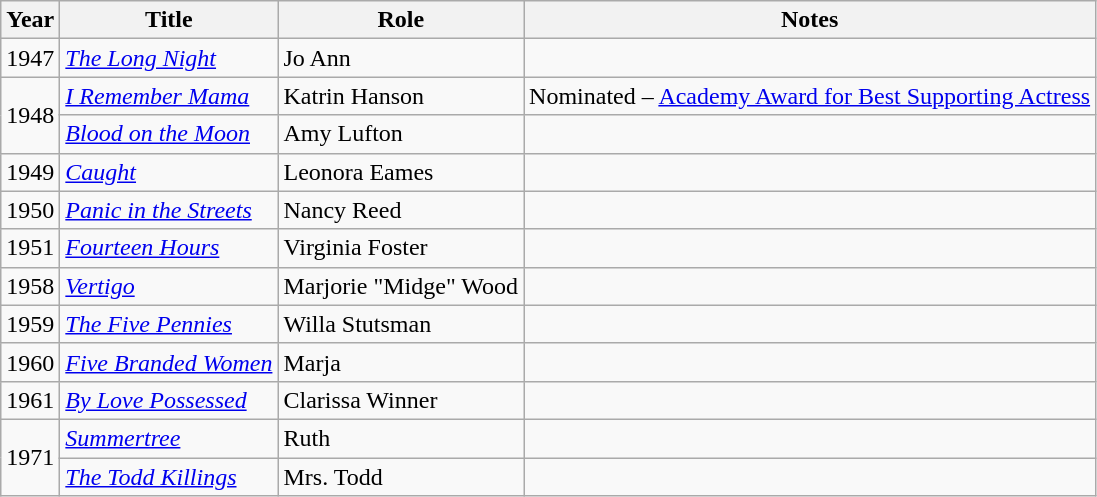<table class="wikitable sortable">
<tr>
<th>Year</th>
<th>Title</th>
<th>Role</th>
<th class="unsortable">Notes</th>
</tr>
<tr>
<td align="center">1947</td>
<td><em><a href='#'>The Long Night</a></em></td>
<td>Jo Ann</td>
<td></td>
</tr>
<tr>
<td rowspan="2" align="center">1948</td>
<td><em><a href='#'>I Remember Mama</a></em></td>
<td>Katrin Hanson</td>
<td>Nominated – <a href='#'>Academy Award for Best Supporting Actress</a></td>
</tr>
<tr>
<td><em><a href='#'>Blood on the Moon</a></em></td>
<td>Amy Lufton</td>
<td></td>
</tr>
<tr>
<td align="center">1949</td>
<td><em><a href='#'>Caught</a></em></td>
<td>Leonora Eames</td>
<td></td>
</tr>
<tr>
<td align="center">1950</td>
<td><em><a href='#'>Panic in the Streets</a></em></td>
<td>Nancy Reed</td>
<td></td>
</tr>
<tr>
<td align="center">1951</td>
<td><em><a href='#'>Fourteen Hours</a></em></td>
<td>Virginia Foster</td>
<td></td>
</tr>
<tr>
<td align="center">1958</td>
<td><em><a href='#'>Vertigo</a></em></td>
<td>Marjorie "Midge" Wood</td>
<td></td>
</tr>
<tr>
<td align="center">1959</td>
<td><em><a href='#'>The Five Pennies</a></em></td>
<td>Willa Stutsman</td>
<td></td>
</tr>
<tr>
<td align="center">1960</td>
<td><em><a href='#'>Five Branded Women</a></em></td>
<td>Marja</td>
<td></td>
</tr>
<tr>
<td align="center">1961</td>
<td><em><a href='#'>By Love Possessed</a></em></td>
<td>Clarissa Winner</td>
<td></td>
</tr>
<tr>
<td rowspan="2" align="center">1971</td>
<td><em><a href='#'>Summertree</a></em></td>
<td>Ruth</td>
<td></td>
</tr>
<tr>
<td><em><a href='#'>The Todd Killings</a></em></td>
<td>Mrs. Todd</td>
<td></td>
</tr>
</table>
